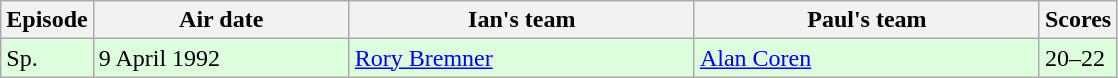<table class="wikitable" style="width:745px;">
<tr>
<th style="width:5%;">Episode</th>
<th style="width:23%;">Air date</th>
<th style="width:31%;">Ian's team</th>
<th style="width:31%;">Paul's team</th>
<th style="width:6%;">Scores</th>
</tr>
<tr style="background:#dfd;">
<td>Sp.</td>
<td>9 April 1992</td>
<td><a href='#'>Rory Bremner</a></td>
<td><a href='#'>Alan Coren</a></td>
<td>20–22</td>
</tr>
</table>
